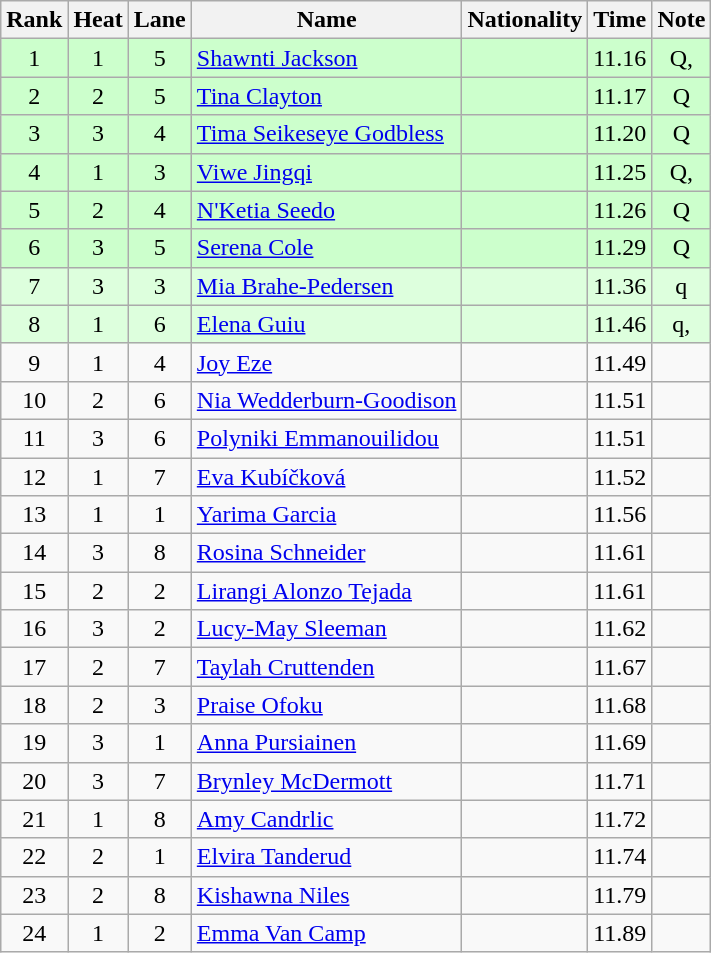<table class="wikitable sortable" style="text-align:center">
<tr>
<th>Rank</th>
<th>Heat</th>
<th>Lane</th>
<th>Name</th>
<th>Nationality</th>
<th>Time</th>
<th>Note</th>
</tr>
<tr bgcolor=ccffcc>
<td>1</td>
<td>1</td>
<td>5</td>
<td align=left><a href='#'>Shawnti Jackson</a></td>
<td align=left></td>
<td>11.16</td>
<td>Q, </td>
</tr>
<tr bgcolor=ccffcc>
<td>2</td>
<td>2</td>
<td>5</td>
<td align=left><a href='#'>Tina Clayton</a></td>
<td align=left></td>
<td>11.17</td>
<td>Q</td>
</tr>
<tr bgcolor=ccffcc>
<td>3</td>
<td>3</td>
<td>4</td>
<td align=left><a href='#'>Tima Seikeseye Godbless</a></td>
<td align=left></td>
<td>11.20</td>
<td>Q</td>
</tr>
<tr bgcolor=ccffcc>
<td>4</td>
<td>1</td>
<td>3</td>
<td align=left><a href='#'>Viwe Jingqi</a></td>
<td align=left></td>
<td>11.25</td>
<td>Q, </td>
</tr>
<tr bgcolor=ccffcc>
<td>5</td>
<td>2</td>
<td>4</td>
<td align=left><a href='#'>N'Ketia Seedo</a></td>
<td align=left></td>
<td>11.26</td>
<td>Q</td>
</tr>
<tr bgcolor=ccffcc>
<td>6</td>
<td>3</td>
<td>5</td>
<td align=left><a href='#'>Serena Cole</a></td>
<td align=left></td>
<td>11.29</td>
<td>Q</td>
</tr>
<tr bgcolor=ddffdd>
<td>7</td>
<td>3</td>
<td>3</td>
<td align=left><a href='#'>Mia Brahe-Pedersen</a></td>
<td align=left></td>
<td>11.36</td>
<td>q</td>
</tr>
<tr bgcolor=ddffdd>
<td>8</td>
<td>1</td>
<td>6</td>
<td align=left><a href='#'>Elena Guiu</a></td>
<td align=left></td>
<td>11.46</td>
<td>q, </td>
</tr>
<tr>
<td>9</td>
<td>1</td>
<td>4</td>
<td align=left><a href='#'>Joy Eze</a></td>
<td align=left></td>
<td>11.49</td>
<td></td>
</tr>
<tr>
<td>10</td>
<td>2</td>
<td>6</td>
<td align=left><a href='#'>Nia Wedderburn-Goodison</a></td>
<td align=left></td>
<td>11.51 </td>
<td></td>
</tr>
<tr>
<td>11</td>
<td>3</td>
<td>6</td>
<td align=left><a href='#'>Polyniki Emmanouilidou</a></td>
<td align=left></td>
<td>11.51  </td>
<td></td>
</tr>
<tr>
<td>12</td>
<td>1</td>
<td>7</td>
<td align=left><a href='#'>Eva Kubíčková</a></td>
<td align=left></td>
<td>11.52</td>
<td></td>
</tr>
<tr>
<td>13</td>
<td>1</td>
<td>1</td>
<td align=left><a href='#'>Yarima Garcia</a></td>
<td align=left></td>
<td>11.56</td>
<td></td>
</tr>
<tr>
<td>14</td>
<td>3</td>
<td>8</td>
<td align=left><a href='#'>Rosina Schneider</a></td>
<td align=left></td>
<td>11.61 </td>
<td></td>
</tr>
<tr>
<td>15</td>
<td>2</td>
<td>2</td>
<td align=left><a href='#'>Lirangi Alonzo Tejada</a></td>
<td align=left></td>
<td>11.61 </td>
<td></td>
</tr>
<tr>
<td>16</td>
<td>3</td>
<td>2</td>
<td align=left><a href='#'>Lucy-May Sleeman</a></td>
<td align=left></td>
<td>11.62</td>
<td></td>
</tr>
<tr>
<td>17</td>
<td>2</td>
<td>7</td>
<td align=left><a href='#'>Taylah Cruttenden</a></td>
<td align=left></td>
<td>11.67</td>
<td></td>
</tr>
<tr>
<td>18</td>
<td>2</td>
<td>3</td>
<td align=left><a href='#'>Praise Ofoku</a></td>
<td align=left></td>
<td>11.68</td>
<td></td>
</tr>
<tr>
<td>19</td>
<td>3</td>
<td>1</td>
<td align=left><a href='#'>Anna Pursiainen</a></td>
<td align=left></td>
<td>11.69</td>
<td></td>
</tr>
<tr>
<td>20</td>
<td>3</td>
<td>7</td>
<td align=left><a href='#'>Brynley McDermott</a></td>
<td align=left></td>
<td>11.71</td>
<td></td>
</tr>
<tr>
<td>21</td>
<td>1</td>
<td>8</td>
<td align=left><a href='#'>Amy Candrlic</a></td>
<td align=left></td>
<td>11.72</td>
<td></td>
</tr>
<tr>
<td>22</td>
<td>2</td>
<td>1</td>
<td align=left><a href='#'>Elvira Tanderud</a></td>
<td align=left></td>
<td>11.74</td>
<td></td>
</tr>
<tr>
<td>23</td>
<td>2</td>
<td>8</td>
<td align=left><a href='#'>Kishawna Niles</a></td>
<td align=left></td>
<td>11.79</td>
<td></td>
</tr>
<tr>
<td>24</td>
<td>1</td>
<td>2</td>
<td align=left><a href='#'>Emma Van Camp</a></td>
<td align=left></td>
<td>11.89</td>
<td></td>
</tr>
</table>
